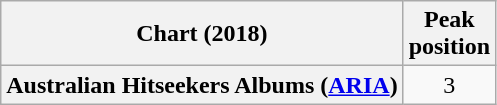<table class="wikitable plainrowheaders" style="text-align:center">
<tr>
<th>Chart (2018)</th>
<th>Peak<br>position</th>
</tr>
<tr>
<th scope="row">Australian Hitseekers Albums (<a href='#'>ARIA</a>)</th>
<td>3</td>
</tr>
</table>
